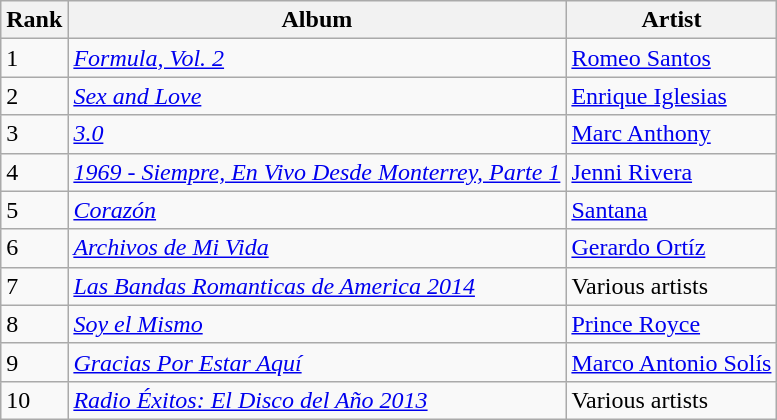<table class="wikitable sortable">
<tr>
<th>Rank</th>
<th>Album</th>
<th>Artist</th>
</tr>
<tr>
<td>1</td>
<td><em><a href='#'>Formula, Vol. 2</a></em></td>
<td><a href='#'>Romeo Santos</a></td>
</tr>
<tr>
<td>2</td>
<td><em><a href='#'>Sex and Love</a></em></td>
<td><a href='#'>Enrique Iglesias</a></td>
</tr>
<tr>
<td>3</td>
<td><em><a href='#'>3.0</a></em></td>
<td><a href='#'>Marc Anthony</a></td>
</tr>
<tr>
<td>4</td>
<td><em><a href='#'>1969 - Siempre, En Vivo Desde Monterrey, Parte 1</a></em></td>
<td><a href='#'>Jenni Rivera</a></td>
</tr>
<tr>
<td>5</td>
<td><em><a href='#'>Corazón</a></em></td>
<td><a href='#'>Santana</a></td>
</tr>
<tr>
<td>6</td>
<td><em><a href='#'>Archivos de Mi Vida</a></em></td>
<td><a href='#'>Gerardo Ortíz</a></td>
</tr>
<tr>
<td>7</td>
<td><em><a href='#'>Las Bandas Romanticas de America 2014</a></em></td>
<td>Various artists</td>
</tr>
<tr>
<td>8</td>
<td><em><a href='#'>Soy el Mismo</a></em></td>
<td><a href='#'>Prince Royce</a></td>
</tr>
<tr>
<td>9</td>
<td><em><a href='#'>Gracias Por Estar Aquí</a></em></td>
<td><a href='#'>Marco Antonio Solís</a></td>
</tr>
<tr>
<td>10</td>
<td><em><a href='#'>Radio Éxitos: El Disco del Año 2013</a></em></td>
<td>Various artists</td>
</tr>
</table>
